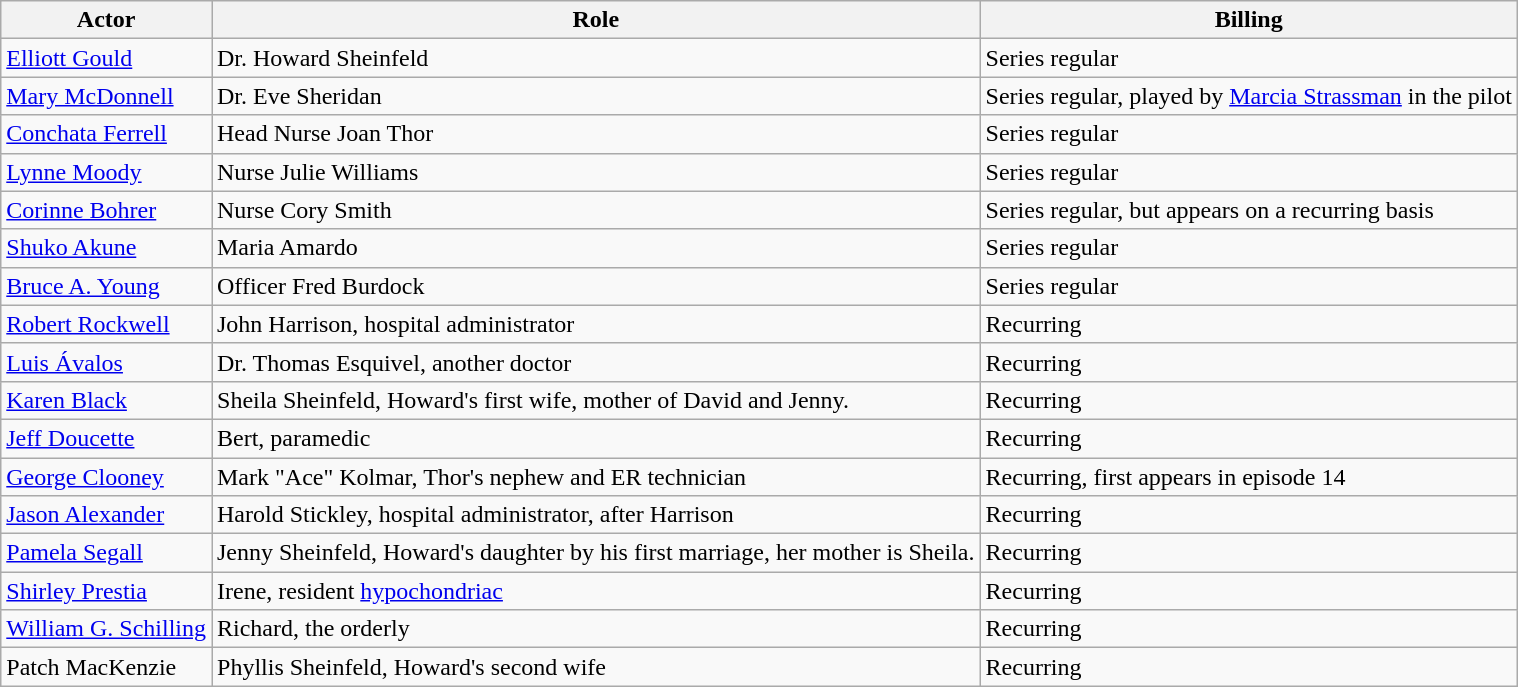<table class="wikitable">
<tr>
<th>Actor</th>
<th>Role</th>
<th>Billing</th>
</tr>
<tr>
<td><a href='#'>Elliott Gould</a></td>
<td>Dr. Howard Sheinfeld</td>
<td>Series regular</td>
</tr>
<tr>
<td><a href='#'>Mary McDonnell</a></td>
<td>Dr. Eve Sheridan</td>
<td>Series regular, played by <a href='#'>Marcia Strassman</a> in the pilot</td>
</tr>
<tr>
<td><a href='#'>Conchata Ferrell</a></td>
<td>Head Nurse Joan Thor</td>
<td>Series regular</td>
</tr>
<tr>
<td><a href='#'>Lynne Moody</a></td>
<td>Nurse Julie Williams</td>
<td>Series regular</td>
</tr>
<tr>
<td><a href='#'>Corinne Bohrer</a></td>
<td>Nurse Cory Smith</td>
<td>Series regular, but appears on a recurring basis</td>
</tr>
<tr>
<td><a href='#'>Shuko Akune</a></td>
<td>Maria Amardo</td>
<td>Series regular</td>
</tr>
<tr>
<td><a href='#'>Bruce A. Young</a></td>
<td>Officer Fred Burdock</td>
<td>Series regular</td>
</tr>
<tr>
<td><a href='#'>Robert Rockwell</a></td>
<td>John Harrison, hospital administrator</td>
<td>Recurring</td>
</tr>
<tr>
<td><a href='#'>Luis Ávalos</a></td>
<td>Dr. Thomas Esquivel, another doctor</td>
<td>Recurring</td>
</tr>
<tr>
<td><a href='#'>Karen Black</a></td>
<td>Sheila Sheinfeld, Howard's first wife, mother of David and Jenny.</td>
<td>Recurring</td>
</tr>
<tr>
<td><a href='#'>Jeff Doucette</a></td>
<td>Bert, paramedic</td>
<td>Recurring</td>
</tr>
<tr>
<td><a href='#'>George Clooney</a></td>
<td>Mark "Ace" Kolmar, Thor's nephew and ER technician</td>
<td>Recurring, first appears in episode 14</td>
</tr>
<tr>
<td><a href='#'>Jason Alexander</a></td>
<td>Harold Stickley, hospital administrator, after Harrison</td>
<td>Recurring</td>
</tr>
<tr>
<td><a href='#'>Pamela Segall</a></td>
<td>Jenny Sheinfeld, Howard's daughter by his first marriage, her mother is Sheila.</td>
<td>Recurring</td>
</tr>
<tr>
<td><a href='#'>Shirley Prestia</a></td>
<td>Irene, resident <a href='#'>hypochondriac</a></td>
<td>Recurring</td>
</tr>
<tr>
<td><a href='#'>William G. Schilling</a></td>
<td>Richard, the orderly</td>
<td>Recurring</td>
</tr>
<tr>
<td>Patch MacKenzie</td>
<td>Phyllis Sheinfeld, Howard's second wife</td>
<td>Recurring</td>
</tr>
</table>
